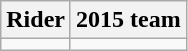<table class="wikitable">
<tr>
<th>Rider</th>
<th>2015 team</th>
</tr>
<tr>
<td></td>
<td></td>
</tr>
</table>
